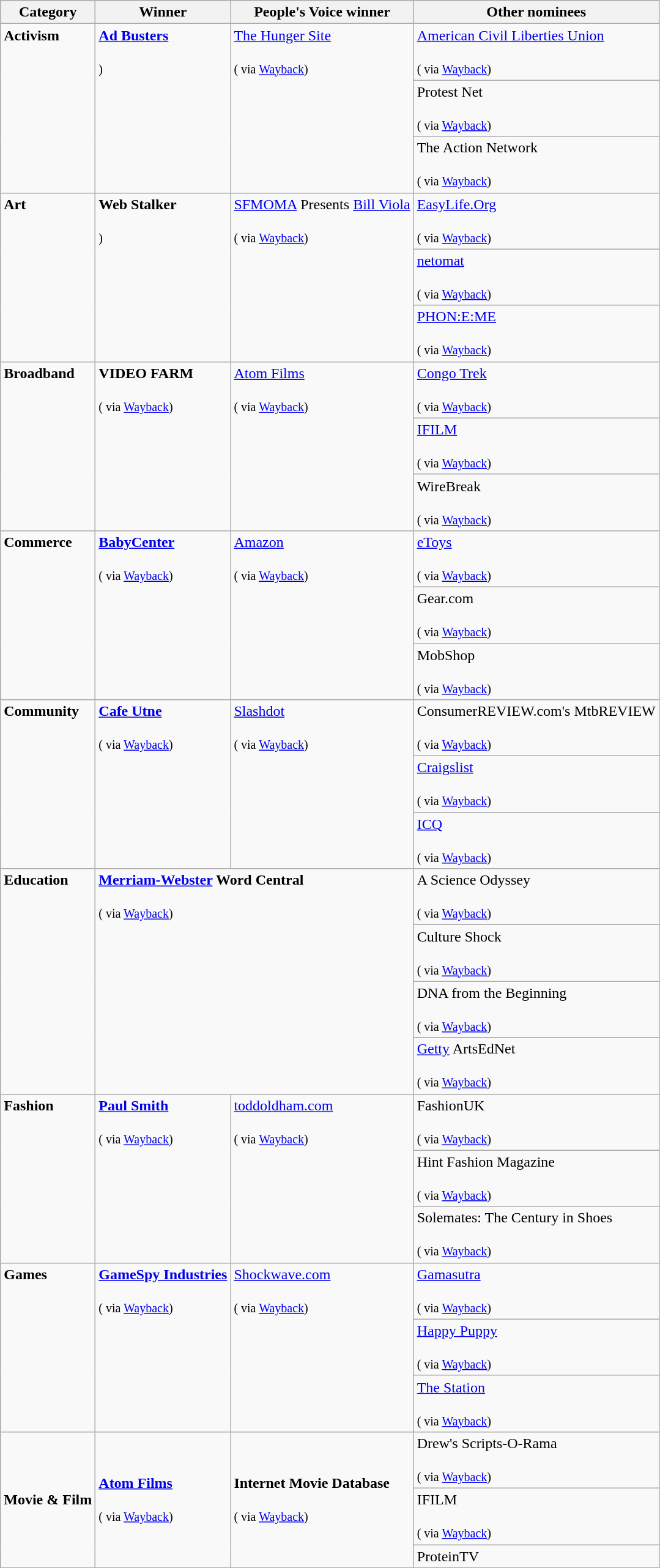<table class="wikitable">
<tr>
<th>Category</th>
<th>Winner</th>
<th>People's Voice winner</th>
<th>Other nominees</th>
</tr>
<tr valign="top">
<td rowspan="3"><strong>Activism</strong></td>
<td rowspan="3"><strong><a href='#'>Ad Busters</a></strong><br><br><small>)</small></td>
<td rowspan="3"><a href='#'>The Hunger Site</a><br><br><small>( via <a href='#'>Wayback</a>)</small></td>
<td><a href='#'>American Civil Liberties Union</a><br><br><small>( via <a href='#'>Wayback</a>)</small></td>
</tr>
<tr valign="top">
<td>Protest Net<br><br><small>( via <a href='#'>Wayback</a>)</small></td>
</tr>
<tr valign="top">
<td>The Action Network<br><br><small>( via <a href='#'>Wayback</a>)</small></td>
</tr>
<tr valign="top">
<td rowspan="3"><strong>Art</strong></td>
<td rowspan="3"><strong>Web Stalker</strong><br><br><small>)</small></td>
<td rowspan="3"><a href='#'>SFMOMA</a> Presents <a href='#'>Bill Viola</a><br><br><small>( via <a href='#'>Wayback</a>)</small></td>
<td><a href='#'>EasyLife.Org</a><br><br><small>( via <a href='#'>Wayback</a>)</small></td>
</tr>
<tr valign="top">
<td><a href='#'>netomat</a><br><br><small>( via <a href='#'>Wayback</a>)</small></td>
</tr>
<tr valign="top">
<td><a href='#'>PHON:E:ME</a><br><br><small>( via <a href='#'>Wayback</a>)</small></td>
</tr>
<tr valign="top">
<td rowspan="3"><strong>Broadband</strong></td>
<td rowspan="3"><strong>VIDEO FARM</strong><br><br><small>( via <a href='#'>Wayback</a>)</small></td>
<td rowspan="3"><a href='#'>Atom Films</a><br><br><small>( via <a href='#'>Wayback</a>)</small></td>
<td><a href='#'>Congo Trek</a><br><br><small>( via <a href='#'>Wayback</a>)</small></td>
</tr>
<tr valign="top">
<td><a href='#'>IFILM</a><br><br><small>( via <a href='#'>Wayback</a>)</small></td>
</tr>
<tr valign="top">
<td>WireBreak<br><br><small>( via <a href='#'>Wayback</a>)</small></td>
</tr>
<tr valign="top">
<td rowspan="3"><strong>Commerce</strong></td>
<td rowspan="3"><strong><a href='#'>BabyCenter</a></strong><br><br><small>( via <a href='#'>Wayback</a>)</small></td>
<td rowspan="3"><a href='#'>Amazon</a><br><br><small>( via <a href='#'>Wayback</a>)</small></td>
<td><a href='#'>eToys</a><br><br><small>( via <a href='#'>Wayback</a>)</small></td>
</tr>
<tr valign="top">
<td>Gear.com<br><br><small>( via <a href='#'>Wayback</a>)</small></td>
</tr>
<tr valign="top">
<td>MobShop<br><br><small>( via <a href='#'>Wayback</a>)</small></td>
</tr>
<tr valign="top">
<td rowspan="3"><strong>Community</strong></td>
<td rowspan="3"><strong><a href='#'>Cafe Utne</a></strong><br><br><small>( via <a href='#'>Wayback</a>)</small></td>
<td rowspan="3"><a href='#'>Slashdot</a><br><br><small>( via <a href='#'>Wayback</a>)</small></td>
<td>ConsumerREVIEW.com's MtbREVIEW<br><br><small>( via <a href='#'>Wayback</a>)</small></td>
</tr>
<tr valign="top">
<td><a href='#'>Craigslist</a><br><br><small>( via <a href='#'>Wayback</a>)</small></td>
</tr>
<tr valign="top">
<td><a href='#'>ICQ</a><br><br><small>( via <a href='#'>Wayback</a>)</small></td>
</tr>
<tr valign="top">
<td rowspan="4"><strong>Education</strong></td>
<td rowspan="4" colspan="2"><strong><a href='#'>Merriam-Webster</a> Word Central</strong><br><br><small>( via <a href='#'>Wayback</a>)</small></td>
<td>A Science Odyssey<br><br><small>( via <a href='#'>Wayback</a>)</small></td>
</tr>
<tr valign="top">
<td>Culture Shock<br><br><small>( via <a href='#'>Wayback</a>)</small></td>
</tr>
<tr valign="top">
<td>DNA from the Beginning<br><br><small>( via <a href='#'>Wayback</a>)</small></td>
</tr>
<tr valign="top">
<td><a href='#'>Getty</a> ArtsEdNet<br><br><small>( via <a href='#'>Wayback</a>)</small></td>
</tr>
<tr valign="top">
<td rowspan="3"><strong>Fashion</strong></td>
<td rowspan="3"><strong><a href='#'>Paul Smith</a></strong><br><br><small>( via <a href='#'>Wayback</a>)</small></td>
<td rowspan="3"><a href='#'>toddoldham.com</a><br><br><small>( via <a href='#'>Wayback</a>)</small></td>
<td>FashionUK<br><br><small>( via <a href='#'>Wayback</a>)</small></td>
</tr>
<tr valign="top">
<td>Hint Fashion Magazine<br><br><small>( via <a href='#'>Wayback</a>)</small></td>
</tr>
<tr valign="top">
<td>Solemates: The Century in Shoes<br><br><small>( via <a href='#'>Wayback</a>)</small></td>
</tr>
<tr valign="top">
<td rowspan="3"><strong>Games</strong></td>
<td rowspan="3"><strong><a href='#'>GameSpy Industries</a></strong><br><br><small>( via <a href='#'>Wayback</a>)</small></td>
<td rowspan="3"><a href='#'>Shockwave.com</a><br><br><small>( via <a href='#'>Wayback</a>)</small></td>
<td><a href='#'>Gamasutra</a><br><br><small>( via <a href='#'>Wayback</a>)</small></td>
</tr>
<tr valign="top">
<td><a href='#'>Happy Puppy</a><br><br><small>( via <a href='#'>Wayback</a>)</small></td>
</tr>
<tr valign="top">
<td><a href='#'>The Station</a><br><br><small>( via <a href='#'>Wayback</a>)</small></td>
</tr>
<tr>
<td rowspan="3"><strong>Movie & Film</strong></td>
<td rowspan="3"><strong><a href='#'>Atom Films</a></strong><br><br><small>( via <a href='#'>Wayback</a>)</small></td>
<td rowspan="3"><strong>Internet Movie Database</strong><br><br><small>( via <a href='#'>Wayback</a>)</small></td>
<td>Drew's Scripts-O-Rama <br><br><small>( via <a href='#'>Wayback</a>)</small></td>
</tr>
<tr>
<td>IFILM <br><br><small>( via <a href='#'>Wayback</a>)</small></td>
</tr>
<tr>
<td>ProteinTV</td>
</tr>
</table>
